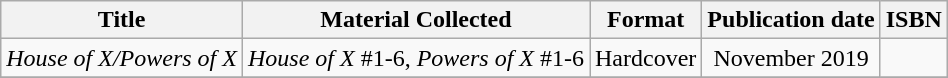<table class="wikitable" style="text-align:center;">
<tr>
<th scope="col">Title</th>
<th scope="col">Material Collected</th>
<th scope="col">Format</th>
<th scope="col">Publication date</th>
<th scope="col">ISBN</th>
</tr>
<tr>
<td><em>House of X/Powers of X</em></td>
<td><em>House of X</em> #1-6, <em>Powers of X</em> #1-6</td>
<td>Hardcover</td>
<td>November 2019</td>
<td></td>
</tr>
<tr>
</tr>
</table>
